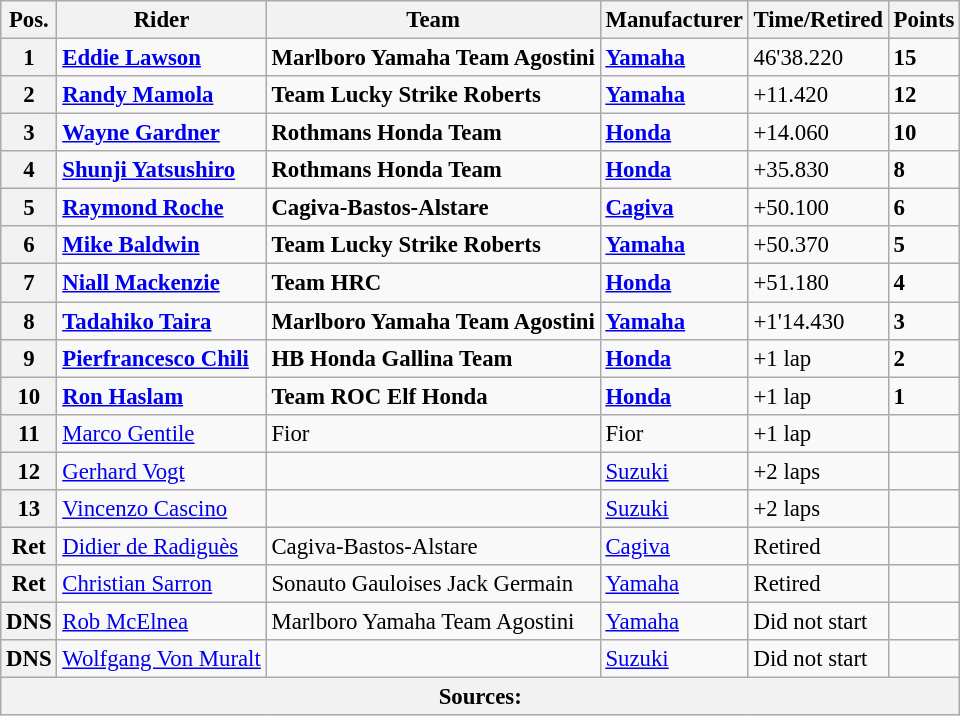<table class="wikitable" style="font-size: 95%;">
<tr>
<th>Pos.</th>
<th>Rider</th>
<th>Team</th>
<th>Manufacturer</th>
<th>Time/Retired</th>
<th>Points</th>
</tr>
<tr>
<th>1</th>
<td> <strong><a href='#'>Eddie Lawson</a></strong></td>
<td><strong>Marlboro Yamaha Team Agostini</strong></td>
<td><strong><a href='#'>Yamaha</a></strong></td>
<td>46'38.220</td>
<td><strong>15</strong></td>
</tr>
<tr>
<th>2</th>
<td> <strong><a href='#'>Randy Mamola</a></strong></td>
<td><strong>Team Lucky Strike Roberts</strong></td>
<td><strong><a href='#'>Yamaha</a></strong></td>
<td>+11.420</td>
<td><strong>12</strong></td>
</tr>
<tr>
<th>3</th>
<td> <strong><a href='#'>Wayne Gardner</a></strong></td>
<td><strong>Rothmans Honda Team</strong></td>
<td><strong><a href='#'>Honda</a></strong></td>
<td>+14.060</td>
<td><strong>10</strong></td>
</tr>
<tr>
<th>4</th>
<td> <strong><a href='#'>Shunji Yatsushiro</a></strong></td>
<td><strong>Rothmans Honda Team</strong></td>
<td><strong><a href='#'>Honda</a></strong></td>
<td>+35.830</td>
<td><strong>8</strong></td>
</tr>
<tr>
<th>5</th>
<td> <strong><a href='#'>Raymond Roche</a></strong></td>
<td><strong>Cagiva-Bastos-Alstare</strong></td>
<td><strong><a href='#'>Cagiva</a></strong></td>
<td>+50.100</td>
<td><strong>6</strong></td>
</tr>
<tr>
<th>6</th>
<td> <strong><a href='#'>Mike Baldwin</a></strong></td>
<td><strong>Team Lucky Strike Roberts</strong></td>
<td><strong><a href='#'>Yamaha</a></strong></td>
<td>+50.370</td>
<td><strong>5</strong></td>
</tr>
<tr>
<th>7</th>
<td> <strong><a href='#'>Niall Mackenzie</a></strong></td>
<td><strong>Team HRC</strong></td>
<td><strong><a href='#'>Honda</a></strong></td>
<td>+51.180</td>
<td><strong>4</strong></td>
</tr>
<tr>
<th>8</th>
<td> <strong><a href='#'>Tadahiko Taira</a></strong></td>
<td><strong>Marlboro Yamaha Team Agostini</strong></td>
<td><strong><a href='#'>Yamaha</a></strong></td>
<td>+1'14.430</td>
<td><strong>3</strong></td>
</tr>
<tr>
<th>9</th>
<td> <strong><a href='#'>Pierfrancesco Chili</a></strong></td>
<td><strong>HB Honda Gallina Team</strong></td>
<td><strong><a href='#'>Honda</a></strong></td>
<td>+1 lap</td>
<td><strong>2</strong></td>
</tr>
<tr>
<th>10</th>
<td> <strong><a href='#'>Ron Haslam</a></strong></td>
<td><strong>Team ROC Elf Honda</strong></td>
<td><strong><a href='#'>Honda</a></strong></td>
<td>+1 lap</td>
<td><strong>1</strong></td>
</tr>
<tr>
<th>11</th>
<td> <a href='#'>Marco Gentile</a></td>
<td>Fior</td>
<td>Fior</td>
<td>+1 lap</td>
<td></td>
</tr>
<tr>
<th>12</th>
<td> <a href='#'>Gerhard Vogt</a></td>
<td></td>
<td><a href='#'>Suzuki</a></td>
<td>+2 laps</td>
<td></td>
</tr>
<tr>
<th>13</th>
<td> <a href='#'>Vincenzo Cascino</a></td>
<td></td>
<td><a href='#'>Suzuki</a></td>
<td>+2 laps</td>
<td></td>
</tr>
<tr>
<th>Ret</th>
<td> <a href='#'>Didier de Radiguès</a></td>
<td>Cagiva-Bastos-Alstare</td>
<td><a href='#'>Cagiva</a></td>
<td>Retired</td>
<td></td>
</tr>
<tr>
<th>Ret</th>
<td> <a href='#'>Christian Sarron</a></td>
<td>Sonauto Gauloises Jack Germain</td>
<td><a href='#'>Yamaha</a></td>
<td>Retired</td>
<td></td>
</tr>
<tr>
<th>DNS</th>
<td> <a href='#'>Rob McElnea</a></td>
<td>Marlboro Yamaha Team Agostini</td>
<td><a href='#'>Yamaha</a></td>
<td>Did not start</td>
<td></td>
</tr>
<tr>
<th>DNS</th>
<td> <a href='#'>Wolfgang Von Muralt</a></td>
<td></td>
<td><a href='#'>Suzuki</a></td>
<td>Did not start</td>
<td></td>
</tr>
<tr>
<th colspan=8>Sources: </th>
</tr>
</table>
